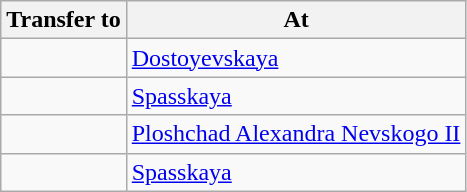<table class="wikitable" style="text-align:left;">
<tr>
<th>Transfer to</th>
<th>At</th>
</tr>
<tr>
<td></td>
<td><a href='#'>Dostoyevskaya</a></td>
</tr>
<tr>
<td></td>
<td><a href='#'>Spasskaya</a></td>
</tr>
<tr>
<td></td>
<td><a href='#'>Ploshchad Alexandra Nevskogo II</a></td>
</tr>
<tr>
<td></td>
<td><a href='#'>Spasskaya</a></td>
</tr>
</table>
